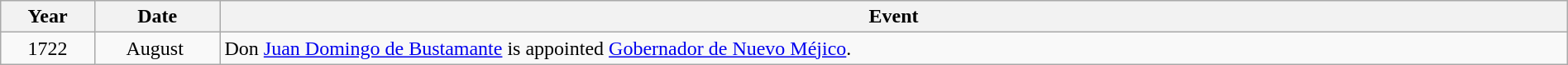<table class="wikitable" style="width:100%;">
<tr>
<th style="width:6%">Year</th>
<th style="width:8%">Date</th>
<th style="width:86%">Event</th>
</tr>
<tr>
<td align=center>1722</td>
<td align=center>August </td>
<td>Don <a href='#'>Juan Domingo de Bustamante</a> is appointed <a href='#'>Gobernador de Nuevo Méjico</a>.</td>
</tr>
</table>
